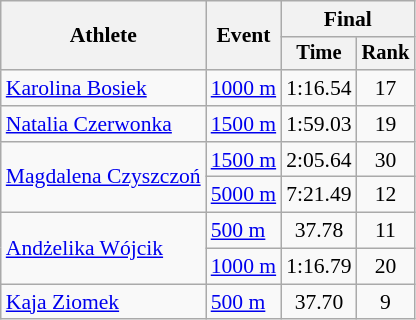<table class="wikitable" style="font-size:90%; text-align:center">
<tr>
<th rowspan=2>Athlete</th>
<th rowspan=2>Event</th>
<th colspan=2>Final</th>
</tr>
<tr style="font-size:95%">
<th>Time</th>
<th>Rank</th>
</tr>
<tr>
<td align=left><a href='#'>Karolina Bosiek</a></td>
<td align=left><a href='#'>1000 m</a></td>
<td>1:16.54</td>
<td>17</td>
</tr>
<tr>
<td align=left><a href='#'>Natalia Czerwonka</a></td>
<td align=left><a href='#'>1500 m</a></td>
<td>1:59.03</td>
<td>19</td>
</tr>
<tr>
<td rowspan=2 align=left><a href='#'>Magdalena Czyszczoń</a></td>
<td align=left><a href='#'>1500 m</a></td>
<td>2:05.64</td>
<td>30</td>
</tr>
<tr>
<td align=left><a href='#'>5000 m</a></td>
<td>7:21.49</td>
<td>12</td>
</tr>
<tr>
<td align=left rowspan=2><a href='#'>Andżelika Wójcik</a></td>
<td align=left><a href='#'>500 m</a></td>
<td>37.78</td>
<td>11</td>
</tr>
<tr>
<td align=left><a href='#'>1000 m</a></td>
<td>1:16.79</td>
<td>20</td>
</tr>
<tr>
<td align=left><a href='#'>Kaja Ziomek</a></td>
<td align=left><a href='#'>500 m</a></td>
<td>37.70</td>
<td>9</td>
</tr>
</table>
